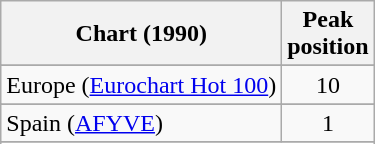<table class="wikitable sortable">
<tr>
<th>Chart (1990)</th>
<th>Peak<br>position</th>
</tr>
<tr>
</tr>
<tr>
</tr>
<tr>
<td>Europe (<a href='#'>Eurochart Hot 100</a>)</td>
<td align="center">10</td>
</tr>
<tr>
</tr>
<tr>
</tr>
<tr>
</tr>
<tr>
<td>Spain (<a href='#'>AFYVE</a>)</td>
<td align="center">1</td>
</tr>
<tr>
</tr>
<tr>
</tr>
</table>
